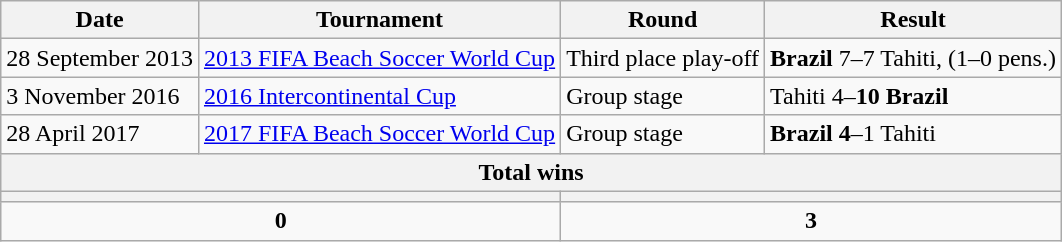<table class="wikitable">
<tr>
<th>Date</th>
<th>Tournament</th>
<th>Round</th>
<th>Result</th>
</tr>
<tr>
<td>28 September 2013</td>
<td><a href='#'>2013 FIFA Beach Soccer World Cup</a></td>
<td>Third place play-off</td>
<td><strong>Brazil</strong> 7–7 Tahiti, (1–0 pens.)</td>
</tr>
<tr>
<td>3 November 2016</td>
<td><a href='#'>2016 Intercontinental Cup</a></td>
<td>Group stage</td>
<td>Tahiti 4–<strong>10 Brazil</strong></td>
</tr>
<tr>
<td>28 April 2017</td>
<td><a href='#'>2017 FIFA Beach Soccer World Cup</a></td>
<td>Group stage</td>
<td><strong>Brazil 4</strong>–1 Tahiti</td>
</tr>
<tr>
<th colspan=4>Total wins</th>
</tr>
<tr>
<th colspan=2></th>
<th colspan=2></th>
</tr>
<tr>
<td colspan=2 align=center><strong>0</strong></td>
<td align=center colspan=2><strong>3</strong></td>
</tr>
</table>
